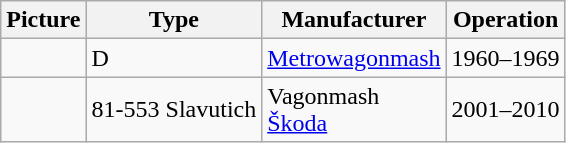<table class="wikitable">
<tr>
<th>Picture</th>
<th>Type</th>
<th>Manufacturer</th>
<th>Operation</th>
</tr>
<tr>
<td></td>
<td>D</td>
<td> <a href='#'>Metrowagonmash</a></td>
<td>1960–1969</td>
</tr>
<tr>
<td></td>
<td>81-553 Slavutich</td>
<td> Vagonmash<br> <a href='#'>Škoda</a></td>
<td>2001–2010</td>
</tr>
</table>
